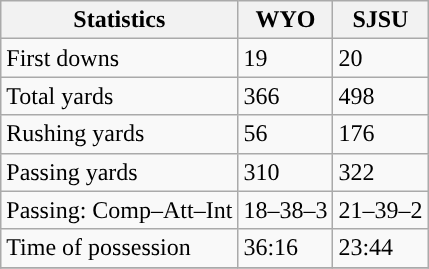<table class="wikitable" style="float: left;">
<tr>
<th>Statistics</th>
<th>WYO</th>
<th>SJSU</th>
</tr>
<tr>
<td>First downs</td>
<td>19</td>
<td>20</td>
</tr>
<tr>
<td>Total yards</td>
<td>366</td>
<td>498</td>
</tr>
<tr>
<td>Rushing yards</td>
<td>56</td>
<td>176</td>
</tr>
<tr>
<td>Passing yards</td>
<td>310</td>
<td>322</td>
</tr>
<tr>
<td>Passing: Comp–Att–Int</td>
<td>18–38–3</td>
<td>21–39–2</td>
</tr>
<tr>
<td>Time of possession</td>
<td>36:16</td>
<td>23:44</td>
</tr>
<tr>
</tr>
</table>
